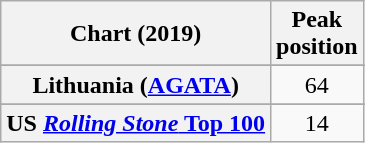<table class="wikitable sortable plainrowheaders" style="text-align:center">
<tr>
<th scope="col">Chart (2019)</th>
<th scope="col">Peak<br>position</th>
</tr>
<tr>
</tr>
<tr>
</tr>
<tr>
</tr>
<tr>
</tr>
<tr>
</tr>
<tr>
<th scope="row">Lithuania (<a href='#'>AGATA</a>)</th>
<td>64</td>
</tr>
<tr>
</tr>
<tr>
</tr>
<tr>
</tr>
<tr>
</tr>
<tr>
</tr>
<tr>
</tr>
<tr>
</tr>
<tr>
</tr>
<tr>
<th scope="row">US <a href='#'><em>Rolling Stone</em> Top 100</a></th>
<td>14</td>
</tr>
</table>
